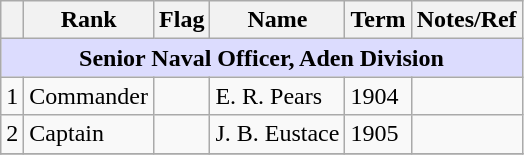<table class="wikitable">
<tr>
<th></th>
<th>Rank</th>
<th>Flag</th>
<th>Name</th>
<th>Term</th>
<th>Notes/Ref</th>
</tr>
<tr>
<td colspan="6" align="center" style="background:#dcdcfe;"><strong>Senior Naval Officer, Aden Division</strong></td>
</tr>
<tr>
<td>1</td>
<td>Commander</td>
<td></td>
<td>E. R. Pears</td>
<td>1904</td>
<td></td>
</tr>
<tr>
<td>2</td>
<td>Captain</td>
<td></td>
<td>J. B. Eustace</td>
<td>1905</td>
<td></td>
</tr>
<tr>
</tr>
</table>
